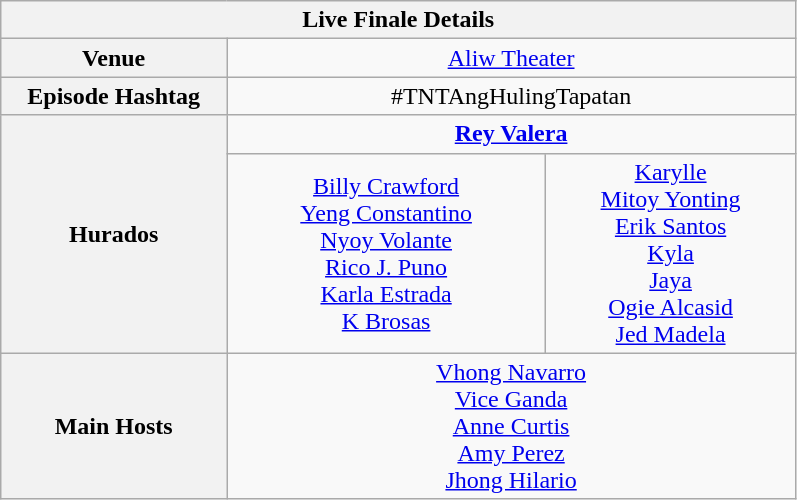<table class="wikitable mw-collapsible" style="font-size:100%; width:42%">
<tr>
<th colspan="3">Live Finale Details</th>
</tr>
<tr>
<th width="12%">Venue</th>
<td colspan="2" width="30%" align="center"><a href='#'>Aliw Theater</a></td>
</tr>
<tr>
<th>Episode Hashtag</th>
<td colspan="2" align="center">#TNTAngHulingTapatan</td>
</tr>
<tr>
<th rowspan="2">Hurados</th>
<td colspan="2" align="center"><strong><a href='#'>Rey Valera</a></strong></td>
</tr>
<tr>
<td align="center"><a href='#'>Billy Crawford</a><br><a href='#'>Yeng Constantino</a><br><a href='#'>Nyoy Volante</a><br><a href='#'>Rico J. Puno</a><br><a href='#'>Karla Estrada</a><br><a href='#'>K Brosas</a></td>
<td align="center"><a href='#'>Karylle</a><br><a href='#'>Mitoy Yonting</a><br><a href='#'>Erik Santos</a><br><a href='#'>Kyla</a><br><a href='#'>Jaya</a><br><a href='#'>Ogie Alcasid</a><br><a href='#'>Jed Madela</a></td>
</tr>
<tr>
<th>Main Hosts</th>
<td colspan="2" align="center"><a href='#'>Vhong Navarro</a><br><a href='#'>Vice Ganda</a><br><a href='#'>Anne Curtis</a><br><a href='#'>Amy Perez</a><br><a href='#'>Jhong Hilario</a></td>
</tr>
</table>
